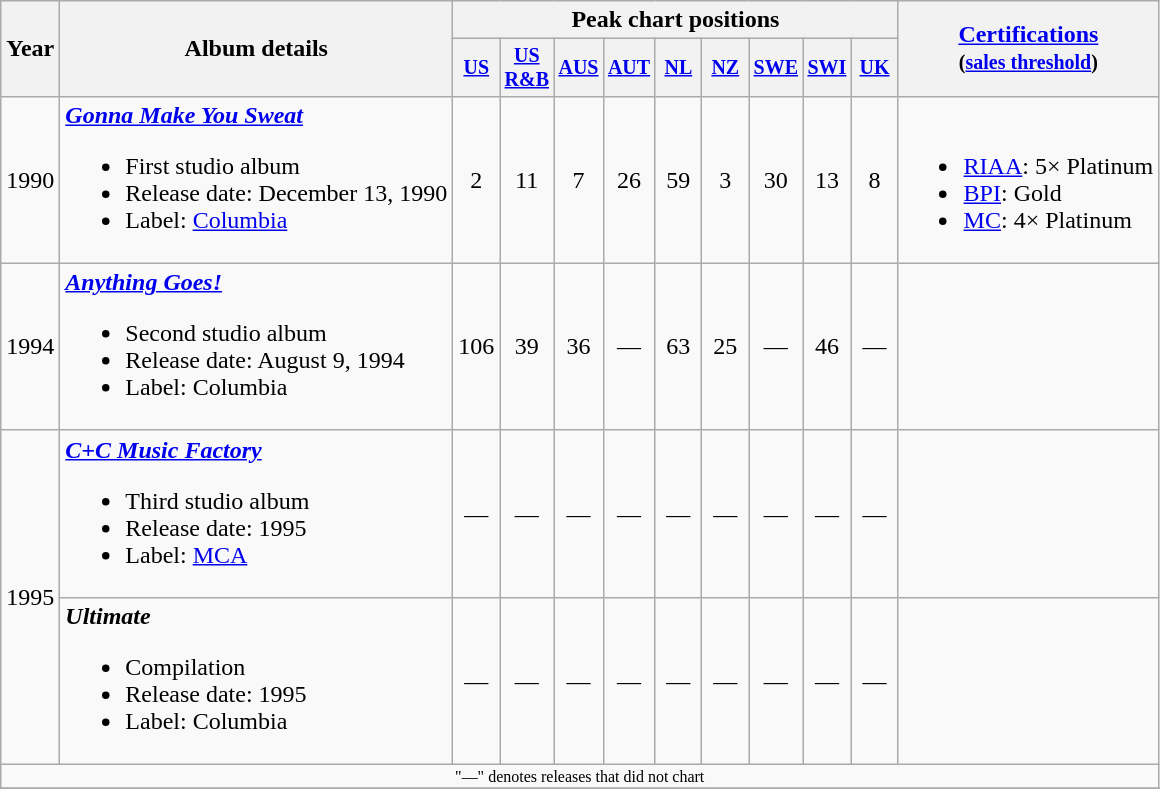<table class="wikitable" style="text-align:center;">
<tr>
<th rowspan="2">Year</th>
<th rowspan="2">Album details</th>
<th colspan="9">Peak chart positions</th>
<th rowspan="2"><a href='#'>Certifications</a><br><small>(<a href='#'>sales threshold</a>)</small></th>
</tr>
<tr style="font-size:smaller;">
<th width="25"><a href='#'>US</a></th>
<th width="25"><a href='#'>US R&B</a></th>
<th width="25"><a href='#'>AUS</a></th>
<th width="25"><a href='#'>AUT</a></th>
<th width="25"><a href='#'>NL</a></th>
<th width="25"><a href='#'>NZ</a></th>
<th width="25"><a href='#'>SWE</a></th>
<th width="25"><a href='#'>SWI</a></th>
<th width="25"><a href='#'>UK</a></th>
</tr>
<tr>
<td>1990</td>
<td align="left"><strong><em><a href='#'>Gonna Make You Sweat</a></em></strong><br><ul><li>First studio album</li><li>Release date: December 13, 1990</li><li>Label: <a href='#'>Columbia</a></li></ul></td>
<td>2</td>
<td>11</td>
<td>7</td>
<td>26</td>
<td>59</td>
<td>3</td>
<td>30</td>
<td>13</td>
<td>8</td>
<td align="left"><br><ul><li><a href='#'>RIAA</a>: 5× Platinum</li><li><a href='#'>BPI</a>: Gold</li><li><a href='#'>MC</a>: 4× Platinum</li></ul></td>
</tr>
<tr>
<td>1994</td>
<td align="left"><strong><em><a href='#'>Anything Goes!</a></em></strong><br><ul><li>Second studio album</li><li>Release date: August 9, 1994</li><li>Label: Columbia</li></ul></td>
<td>106</td>
<td>39</td>
<td>36</td>
<td>—</td>
<td>63</td>
<td>25</td>
<td>—</td>
<td>46</td>
<td>—</td>
<td></td>
</tr>
<tr>
<td rowspan="2">1995</td>
<td align="left"><strong><em><a href='#'>C+C Music Factory</a></em></strong><br><ul><li>Third studio album</li><li>Release date: 1995</li><li>Label: <a href='#'>MCA</a></li></ul></td>
<td>—</td>
<td>—</td>
<td>—</td>
<td>—</td>
<td>—</td>
<td>—</td>
<td>—</td>
<td>—</td>
<td>—</td>
<td></td>
</tr>
<tr>
<td align="left"><strong><em>Ultimate</em></strong><br><ul><li>Compilation</li><li>Release date: 1995</li><li>Label: Columbia</li></ul></td>
<td>—</td>
<td>—</td>
<td>—</td>
<td>—</td>
<td>—</td>
<td>—</td>
<td>—</td>
<td>—</td>
<td>—</td>
<td></td>
</tr>
<tr>
<td colspan="15" style="font-size:8pt">"—" denotes releases that did not chart</td>
</tr>
<tr>
</tr>
</table>
